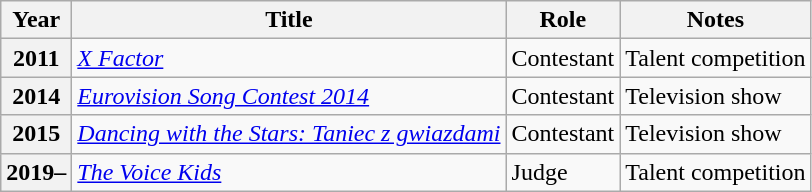<table class="wikitable plainrowheaders unsortable">
<tr>
<th>Year</th>
<th>Title</th>
<th>Role</th>
<th>Notes</th>
</tr>
<tr>
<th scope="row" align="center">2011</th>
<td><em><a href='#'>X Factor</a></em></td>
<td>Contestant</td>
<td>Talent competition</td>
</tr>
<tr>
<th scope="row" align="center">2014</th>
<td><em><a href='#'>Eurovision Song Contest 2014</a></em></td>
<td>Contestant</td>
<td>Television show</td>
</tr>
<tr>
<th scope="row" align="center">2015</th>
<td><em><a href='#'>Dancing with the Stars: Taniec z gwiazdami</a></em></td>
<td>Contestant</td>
<td>Television show</td>
</tr>
<tr>
<th scope="row" align="center">2019–</th>
<td><em><a href='#'>The Voice Kids</a></em></td>
<td>Judge</td>
<td>Talent competition</td>
</tr>
</table>
